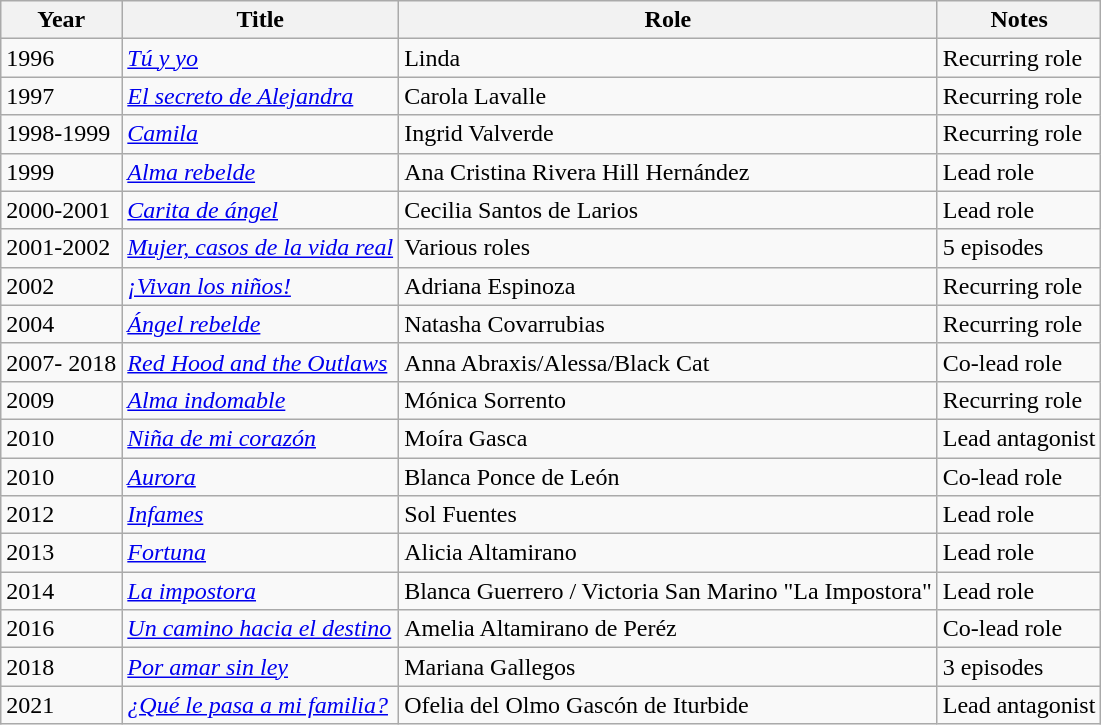<table class="wikitable sortable">
<tr>
<th>Year</th>
<th>Title</th>
<th>Role</th>
<th>Notes</th>
</tr>
<tr>
<td>1996</td>
<td><em><a href='#'>Tú y yo</a></em></td>
<td>Linda</td>
<td>Recurring role</td>
</tr>
<tr>
<td>1997</td>
<td><em><a href='#'>El secreto de Alejandra</a></em></td>
<td>Carola Lavalle</td>
<td>Recurring role</td>
</tr>
<tr>
<td>1998-1999</td>
<td><em><a href='#'>Camila</a></em></td>
<td>Ingrid Valverde</td>
<td>Recurring role</td>
</tr>
<tr>
<td>1999</td>
<td><em><a href='#'>Alma rebelde</a></em></td>
<td>Ana Cristina Rivera Hill Hernández</td>
<td>Lead role</td>
</tr>
<tr>
<td>2000-2001</td>
<td><em><a href='#'>Carita de ángel</a></em></td>
<td>Cecilia Santos de Larios</td>
<td>Lead role</td>
</tr>
<tr>
<td>2001-2002</td>
<td><em><a href='#'>Mujer, casos de la vida real</a></em></td>
<td>Various roles</td>
<td>5 episodes</td>
</tr>
<tr>
<td>2002</td>
<td><em><a href='#'>¡Vivan los niños!</a></em></td>
<td>Adriana Espinoza</td>
<td>Recurring role</td>
</tr>
<tr>
<td>2004</td>
<td><em><a href='#'>Ángel rebelde</a></em></td>
<td>Natasha Covarrubias</td>
<td>Recurring role</td>
</tr>
<tr>
<td>2007- 2018</td>
<td><em><a href='#'>Red Hood and the Outlaws</a></em></td>
<td>Anna Abraxis/Alessa/Black Cat</td>
<td>Co-lead role</td>
</tr>
<tr>
<td>2009</td>
<td><em><a href='#'>Alma indomable</a></em></td>
<td>Mónica Sorrento</td>
<td>Recurring role</td>
</tr>
<tr>
<td>2010</td>
<td><em><a href='#'>Niña de mi corazón</a></em></td>
<td>Moíra Gasca</td>
<td>Lead antagonist</td>
</tr>
<tr>
<td>2010</td>
<td><em><a href='#'>Aurora</a></em></td>
<td>Blanca Ponce de León</td>
<td>Co-lead role</td>
</tr>
<tr>
<td>2012</td>
<td><em><a href='#'>Infames</a></em></td>
<td>Sol Fuentes</td>
<td>Lead role</td>
</tr>
<tr>
<td>2013</td>
<td><em><a href='#'>Fortuna</a></em></td>
<td>Alicia Altamirano</td>
<td>Lead role</td>
</tr>
<tr>
<td>2014</td>
<td><em><a href='#'>La impostora</a></em></td>
<td>Blanca Guerrero / Victoria San Marino "La Impostora"</td>
<td>Lead role</td>
</tr>
<tr>
<td>2016</td>
<td><em><a href='#'>Un camino hacia el destino</a></em></td>
<td>Amelia Altamirano de Peréz</td>
<td>Co-lead role</td>
</tr>
<tr>
<td>2018</td>
<td><em><a href='#'>Por amar sin ley</a></em></td>
<td>Mariana Gallegos</td>
<td>3 episodes</td>
</tr>
<tr>
<td>2021</td>
<td><em><a href='#'>¿Qué le pasa a mi familia?</a></em></td>
<td>Ofelia del Olmo Gascón de Iturbide</td>
<td>Lead antagonist</td>
</tr>
</table>
